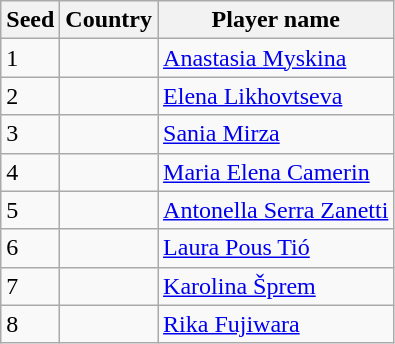<table class="wikitable">
<tr>
<th>Seed</th>
<th>Country</th>
<th>Player  name</th>
</tr>
<tr>
<td>1</td>
<td></td>
<td><a href='#'>Anastasia Myskina</a></td>
</tr>
<tr>
<td>2</td>
<td></td>
<td><a href='#'>Elena Likhovtseva</a></td>
</tr>
<tr>
<td>3</td>
<td></td>
<td><a href='#'>Sania Mirza</a></td>
</tr>
<tr>
<td>4</td>
<td></td>
<td><a href='#'>Maria Elena Camerin</a></td>
</tr>
<tr>
<td>5</td>
<td></td>
<td><a href='#'>Antonella Serra Zanetti</a></td>
</tr>
<tr>
<td>6</td>
<td></td>
<td><a href='#'>Laura Pous Tió</a></td>
</tr>
<tr>
<td>7</td>
<td></td>
<td><a href='#'>Karolina Šprem</a></td>
</tr>
<tr>
<td>8</td>
<td></td>
<td><a href='#'>Rika Fujiwara</a></td>
</tr>
</table>
